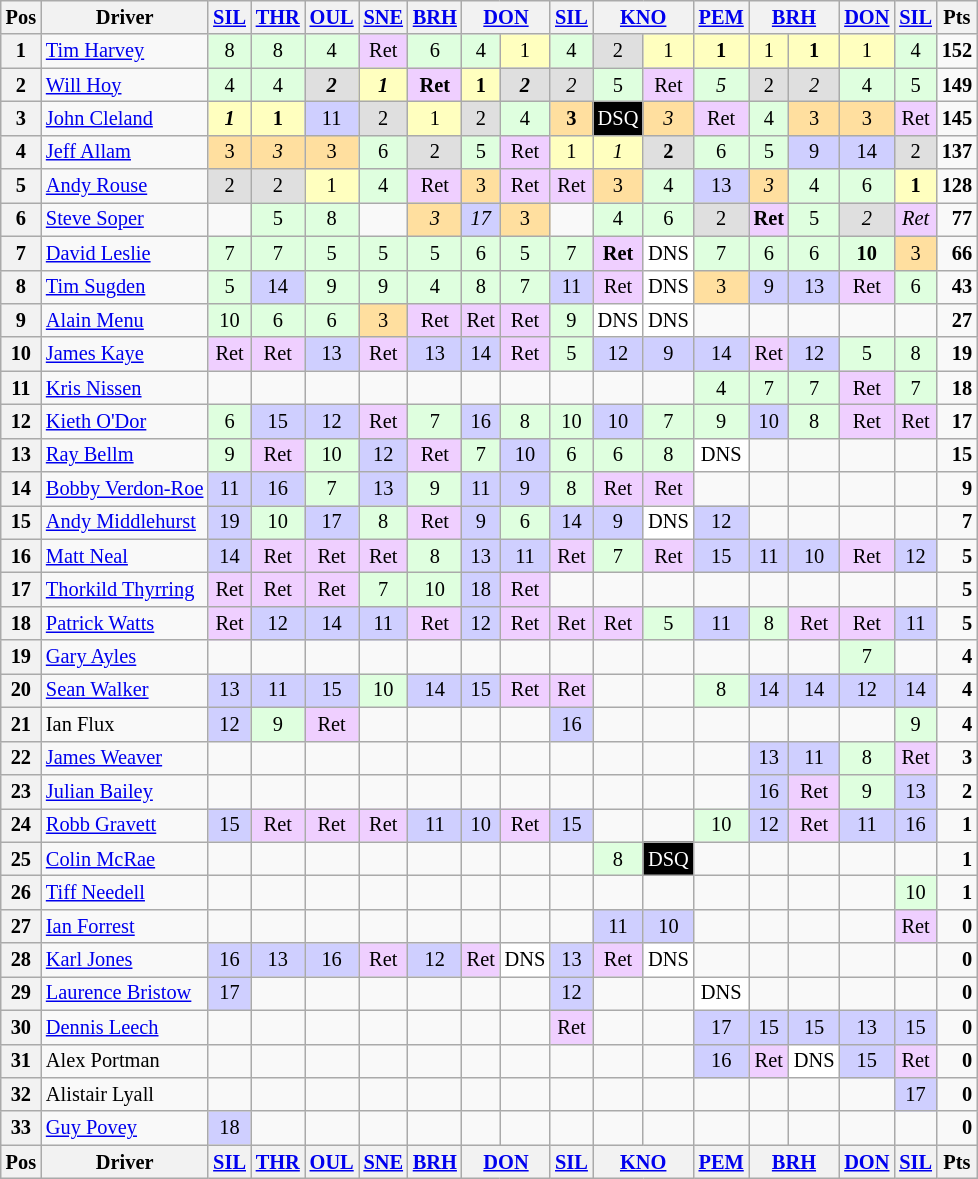<table class="wikitable" style="font-size: 85%; text-align:center;">
<tr valign="top">
<th valign=middle>Pos</th>
<th valign=middle>Driver</th>
<th><a href='#'>SIL</a></th>
<th><a href='#'>THR</a></th>
<th><a href='#'>OUL</a></th>
<th><a href='#'>SNE</a></th>
<th><a href='#'>BRH</a></th>
<th colspan="2"><a href='#'>DON</a></th>
<th><a href='#'>SIL</a></th>
<th colspan="2"><a href='#'>KNO</a></th>
<th><a href='#'>PEM</a></th>
<th colspan="2"><a href='#'>BRH</a></th>
<th><a href='#'>DON</a></th>
<th><a href='#'>SIL</a></th>
<th valign=middle>Pts</th>
</tr>
<tr>
<th>1</th>
<td align=left> <a href='#'>Tim Harvey</a></td>
<td style="background:#DFFFDF;">8</td>
<td style="background:#DFFFDF;">8</td>
<td style="background:#DFFFDF;">4</td>
<td style="background:#EFCFFF;">Ret</td>
<td style="background:#DFFFDF;">6</td>
<td style="background:#DFFFDF;">4</td>
<td style="background:#ffffbf;">1</td>
<td style="background:#DFFFDF;">4</td>
<td style="background:#DFDFDF;">2</td>
<td style="background:#ffffbf;">1</td>
<td style="background:#ffffbf;"><strong>1</strong></td>
<td style="background:#ffffbf;">1</td>
<td style="background:#ffffbf;"><strong>1</strong></td>
<td style="background:#ffffbf;">1</td>
<td style="background:#DFFFDF;">4</td>
<td align="right"><strong>152</strong></td>
</tr>
<tr>
<th>2</th>
<td align=left> <a href='#'>Will Hoy</a></td>
<td style="background:#DFFFDF;">4</td>
<td style="background:#DFFFDF;">4</td>
<td style="background:#DFDFDF;"><strong><em>2</em></strong></td>
<td style="background:#ffffbf;"><strong><em>1</em></strong></td>
<td style="background:#EFCFFF;"><strong>Ret</strong></td>
<td style="background:#ffffbf;"><strong>1</strong></td>
<td style="background:#DFDFDF;"><strong><em>2</em></strong></td>
<td style="background:#DFDFDF;"><em>2</em></td>
<td style="background:#DFFFDF;">5</td>
<td style="background:#EFCFFF;">Ret</td>
<td style="background:#DFFFDF;"><em>5</em></td>
<td style="background:#DFDFDF;">2</td>
<td style="background:#DFDFDF;"><em>2</em></td>
<td style="background:#DFFFDF;">4</td>
<td style="background:#DFFFDF;">5</td>
<td align="right"><strong>149</strong></td>
</tr>
<tr>
<th>3</th>
<td align=left> <a href='#'>John Cleland</a></td>
<td style="background:#ffffbf;"><strong><em>1</em></strong></td>
<td style="background:#ffffbf;"><strong>1</strong></td>
<td style="background:#CFCFFF;">11</td>
<td style="background:#DFDFDF;">2</td>
<td style="background:#ffffbf;">1</td>
<td style="background:#DFDFDF;">2</td>
<td style="background:#DFFFDF;">4</td>
<td style="background:#FFDF9F;"><strong>3</strong></td>
<td style="background:#000000; color:white">DSQ</td>
<td style="background:#FFDF9F;"><em>3</em></td>
<td style="background:#EFCFFF;">Ret</td>
<td style="background:#DFFFDF;">4</td>
<td style="background:#FFDF9F;">3</td>
<td style="background:#FFDF9F;">3</td>
<td style="background:#EFCFFF;">Ret</td>
<td align="right"><strong>145</strong></td>
</tr>
<tr>
<th>4</th>
<td align=left> <a href='#'>Jeff Allam</a></td>
<td style="background:#FFDF9F;">3</td>
<td style="background:#FFDF9F;"><em>3</em></td>
<td style="background:#FFDF9F;">3</td>
<td style="background:#DFFFDF;">6</td>
<td style="background:#DFDFDF;">2</td>
<td style="background:#DFFFDF;">5</td>
<td style="background:#EFCFFF;">Ret</td>
<td style="background:#ffffbf;">1</td>
<td style="background:#ffffbf;"><em>1</em></td>
<td style="background:#DFDFDF;"><strong>2</strong></td>
<td style="background:#DFFFDF;">6</td>
<td style="background:#DFFFDF;">5</td>
<td style="background:#CFCFFF;">9</td>
<td style="background:#CFCFFF;">14</td>
<td style="background:#DFDFDF;">2</td>
<td align="right"><strong>137</strong></td>
</tr>
<tr>
<th>5</th>
<td align=left> <a href='#'>Andy Rouse</a></td>
<td style="background:#DFDFDF;">2</td>
<td style="background:#DFDFDF;">2</td>
<td style="background:#ffffbf;">1</td>
<td style="background:#DFFFDF;">4</td>
<td style="background:#EFCFFF;">Ret</td>
<td style="background:#FFDF9F;">3</td>
<td style="background:#EFCFFF;">Ret</td>
<td style="background:#EFCFFF;">Ret</td>
<td style="background:#FFDF9F;">3</td>
<td style="background:#DFFFDF;">4</td>
<td style="background:#CFCFFF;">13</td>
<td style="background:#FFDF9F;"><em>3</em></td>
<td style="background:#DFFFDF;">4</td>
<td style="background:#DFFFDF;">6</td>
<td style="background:#ffffbf;"><strong>1</strong></td>
<td align="right"><strong>128</strong></td>
</tr>
<tr>
<th>6</th>
<td align=left> <a href='#'>Steve Soper</a></td>
<td></td>
<td style="background:#DFFFDF;">5</td>
<td style="background:#DFFFDF;">8</td>
<td></td>
<td style="background:#FFDF9F;"><em>3</em></td>
<td style="background:#CFCFFF;"><em>17</em></td>
<td style="background:#FFDF9F;">3</td>
<td></td>
<td style="background:#DFFFDF;">4</td>
<td style="background:#DFFFDF;">6</td>
<td style="background:#DFDFDF;">2</td>
<td style="background:#EFCFFF;"><strong>Ret</strong></td>
<td style="background:#DFFFDF;">5</td>
<td style="background:#DFDFDF;"><em>2</em></td>
<td style="background:#EFCFFF;"><em>Ret</em></td>
<td align="right"><strong>77</strong></td>
</tr>
<tr>
<th>7</th>
<td align=left> <a href='#'>David Leslie</a></td>
<td style="background:#DFFFDF;">7</td>
<td style="background:#DFFFDF;">7</td>
<td style="background:#DFFFDF;">5</td>
<td style="background:#DFFFDF;">5</td>
<td style="background:#DFFFDF;">5</td>
<td style="background:#DFFFDF;">6</td>
<td style="background:#DFFFDF;">5</td>
<td style="background:#DFFFDF;">7</td>
<td style="background:#EFCFFF;"><strong>Ret</strong></td>
<td style="background:#FFFFFF;">DNS</td>
<td style="background:#DFFFDF;">7</td>
<td style="background:#DFFFDF;">6</td>
<td style="background:#DFFFDF;">6</td>
<td style="background:#DFFFDF;"><strong>10</strong></td>
<td style="background:#FFDF9F;">3</td>
<td align="right"><strong>66</strong></td>
</tr>
<tr>
<th>8</th>
<td align=left> <a href='#'>Tim Sugden</a></td>
<td style="background:#DFFFDF;">5</td>
<td style="background:#CFCFFF;">14</td>
<td style="background:#DFFFDF;">9</td>
<td style="background:#DFFFDF;">9</td>
<td style="background:#DFFFDF;">4</td>
<td style="background:#DFFFDF;">8</td>
<td style="background:#DFFFDF;">7</td>
<td style="background:#CFCFFF;">11</td>
<td style="background:#EFCFFF;">Ret</td>
<td style="background:#FFFFFF;">DNS</td>
<td style="background:#FFDF9F;">3</td>
<td style="background:#CFCFFF;">9</td>
<td style="background:#CFCFFF;">13</td>
<td style="background:#EFCFFF;">Ret</td>
<td style="background:#DFFFDF;">6</td>
<td align="right"><strong>43</strong></td>
</tr>
<tr>
<th>9</th>
<td align=left> <a href='#'>Alain Menu</a></td>
<td style="background:#DFFFDF;">10</td>
<td style="background:#DFFFDF;">6</td>
<td style="background:#DFFFDF;">6</td>
<td style="background:#FFDF9F;">3</td>
<td style="background:#EFCFFF;">Ret</td>
<td style="background:#EFCFFF;">Ret</td>
<td style="background:#EFCFFF;">Ret</td>
<td style="background:#DFFFDF;">9</td>
<td style="background:#FFFFFF;">DNS</td>
<td style="background:#FFFFFF;">DNS</td>
<td></td>
<td></td>
<td></td>
<td></td>
<td></td>
<td align="right"><strong>27</strong></td>
</tr>
<tr>
<th>10</th>
<td align=left> <a href='#'>James Kaye</a></td>
<td style="background:#EFCFFF;">Ret</td>
<td style="background:#EFCFFF;">Ret</td>
<td style="background:#CFCFFF;">13</td>
<td style="background:#EFCFFF;">Ret</td>
<td style="background:#CFCFFF;">13</td>
<td style="background:#CFCFFF;">14</td>
<td style="background:#EFCFFF;">Ret</td>
<td style="background:#DFFFDF;">5</td>
<td style="background:#CFCFFF;">12</td>
<td style="background:#CFCFFF;">9</td>
<td style="background:#CFCFFF;">14</td>
<td style="background:#EFCFFF;">Ret</td>
<td style="background:#CFCFFF;">12</td>
<td style="background:#DFFFDF;">5</td>
<td style="background:#DFFFDF;">8</td>
<td align="right"><strong>19</strong></td>
</tr>
<tr>
<th>11</th>
<td align=left> <a href='#'>Kris Nissen</a></td>
<td></td>
<td></td>
<td></td>
<td></td>
<td></td>
<td></td>
<td></td>
<td></td>
<td></td>
<td></td>
<td style="background:#DFFFDF;">4</td>
<td style="background:#DFFFDF;">7</td>
<td style="background:#DFFFDF;">7</td>
<td style="background:#EFCFFF;">Ret</td>
<td style="background:#DFFFDF;">7</td>
<td align="right"><strong>18</strong></td>
</tr>
<tr>
<th>12</th>
<td align=left> <a href='#'>Kieth O'Dor</a></td>
<td style="background:#DFFFDF;">6</td>
<td style="background:#CFCFFF;">15</td>
<td style="background:#CFCFFF;">12</td>
<td style="background:#EFCFFF;">Ret</td>
<td style="background:#DFFFDF;">7</td>
<td style="background:#CFCFFF;">16</td>
<td style="background:#DFFFDF;">8</td>
<td style="background:#DFFFDF;">10</td>
<td style="background:#CFCFFF;">10</td>
<td style="background:#DFFFDF;">7</td>
<td style="background:#DFFFDF;">9</td>
<td style="background:#CFCFFF;">10</td>
<td style="background:#DFFFDF;">8</td>
<td style="background:#EFCFFF;">Ret</td>
<td style="background:#EFCFFF;">Ret</td>
<td align="right"><strong>17</strong></td>
</tr>
<tr>
<th>13</th>
<td align=left> <a href='#'>Ray Bellm</a></td>
<td style="background:#DFFFDF;">9</td>
<td style="background:#EFCFFF;">Ret</td>
<td style="background:#DFFFDF;">10</td>
<td style="background:#CFCFFF;">12</td>
<td style="background:#EFCFFF;">Ret</td>
<td style="background:#DFFFDF;">7</td>
<td style="background:#CFCFFF;">10</td>
<td style="background:#DFFFDF;">6</td>
<td style="background:#DFFFDF;">6</td>
<td style="background:#DFFFDF;">8</td>
<td style="background:#FFFFFF;">DNS</td>
<td></td>
<td></td>
<td></td>
<td></td>
<td align="right"><strong>15</strong></td>
</tr>
<tr>
<th>14</th>
<td align=left nowrap> <a href='#'>Bobby Verdon-Roe</a></td>
<td style="background:#CFCFFF;">11</td>
<td style="background:#CFCFFF;">16</td>
<td style="background:#DFFFDF;">7</td>
<td style="background:#CFCFFF;">13</td>
<td style="background:#DFFFDF;">9</td>
<td style="background:#CFCFFF;">11</td>
<td style="background:#CFCFFF;">9</td>
<td style="background:#DFFFDF;">8</td>
<td style="background:#EFCFFF;">Ret</td>
<td style="background:#EFCFFF;">Ret</td>
<td></td>
<td></td>
<td></td>
<td></td>
<td></td>
<td align="right"><strong>9</strong></td>
</tr>
<tr>
<th>15</th>
<td align=left> <a href='#'>Andy Middlehurst</a></td>
<td style="background:#CFCFFF;">19</td>
<td style="background:#DFFFDF;">10</td>
<td style="background:#CFCFFF;">17</td>
<td style="background:#DFFFDF;">8</td>
<td style="background:#EFCFFF;">Ret</td>
<td style="background:#CFCFFF;">9</td>
<td style="background:#DFFFDF;">6</td>
<td style="background:#CFCFFF;">14</td>
<td style="background:#CFCFFF;">9</td>
<td style="background:#FFFFFF;">DNS</td>
<td style="background:#CFCFFF;">12</td>
<td></td>
<td></td>
<td></td>
<td></td>
<td align="right"><strong>7</strong></td>
</tr>
<tr>
<th>16</th>
<td align=left> <a href='#'>Matt Neal</a></td>
<td style="background:#CFCFFF;">14</td>
<td style="background:#EFCFFF;">Ret</td>
<td style="background:#EFCFFF;">Ret</td>
<td style="background:#EFCFFF;">Ret</td>
<td style="background:#DFFFDF;">8</td>
<td style="background:#CFCFFF;">13</td>
<td style="background:#CFCFFF;">11</td>
<td style="background:#EFCFFF;">Ret</td>
<td style="background:#DFFFDF;">7</td>
<td style="background:#EFCFFF;">Ret</td>
<td style="background:#CFCFFF;">15</td>
<td style="background:#CFCFFF;">11</td>
<td style="background:#CFCFFF;">10</td>
<td style="background:#EFCFFF;">Ret</td>
<td style="background:#CFCFFF;">12</td>
<td align="right"><strong>5</strong></td>
</tr>
<tr>
<th>17</th>
<td align=left> <a href='#'>Thorkild Thyrring</a></td>
<td style="background:#EFCFFF;">Ret</td>
<td style="background:#EFCFFF;">Ret</td>
<td style="background:#EFCFFF;">Ret</td>
<td style="background:#DFFFDF;">7</td>
<td style="background:#DFFFDF;">10</td>
<td style="background:#CFCFFF;">18</td>
<td style="background:#EFCFFF;">Ret</td>
<td></td>
<td></td>
<td></td>
<td></td>
<td></td>
<td></td>
<td></td>
<td></td>
<td align="right"><strong>5</strong></td>
</tr>
<tr>
<th>18</th>
<td align=left> <a href='#'>Patrick Watts</a></td>
<td style="background:#EFCFFF;">Ret</td>
<td style="background:#CFCFFF;">12</td>
<td style="background:#CFCFFF;">14</td>
<td style="background:#CFCFFF;">11</td>
<td style="background:#EFCFFF;">Ret</td>
<td style="background:#CFCFFF;">12</td>
<td style="background:#EFCFFF;">Ret</td>
<td style="background:#EFCFFF;">Ret</td>
<td style="background:#EFCFFF;">Ret</td>
<td style="background:#DFFFDF;">5</td>
<td style="background:#CFCFFF;">11</td>
<td style="background:#DFFFDF;">8</td>
<td style="background:#EFCFFF;">Ret</td>
<td style="background:#EFCFFF;">Ret</td>
<td style="background:#CFCFFF;">11</td>
<td align="right"><strong>5</strong></td>
</tr>
<tr>
<th>19</th>
<td align=left> <a href='#'>Gary Ayles</a></td>
<td></td>
<td></td>
<td></td>
<td></td>
<td></td>
<td></td>
<td></td>
<td></td>
<td></td>
<td></td>
<td></td>
<td></td>
<td></td>
<td style="background:#DFFFDF;">7</td>
<td></td>
<td align="right"><strong>4</strong></td>
</tr>
<tr>
<th>20</th>
<td align=left> <a href='#'>Sean Walker</a></td>
<td style="background:#CFCFFF;">13</td>
<td style="background:#CFCFFF;">11</td>
<td style="background:#CFCFFF;">15</td>
<td style="background:#DFFFDF;">10</td>
<td style="background:#CFCFFF;">14</td>
<td style="background:#CFCFFF;">15</td>
<td style="background:#EFCFFF;">Ret</td>
<td style="background:#EFCFFF;">Ret</td>
<td></td>
<td></td>
<td style="background:#DFFFDF;">8</td>
<td style="background:#CFCFFF;">14</td>
<td style="background:#CFCFFF;">14</td>
<td style="background:#CFCFFF;">12</td>
<td style="background:#CFCFFF;">14</td>
<td align="right"><strong>4</strong></td>
</tr>
<tr>
<th>21</th>
<td align=left> Ian Flux</td>
<td style="background:#CFCFFF;">12</td>
<td style="background:#DFFFDF;">9</td>
<td style="background:#EFCFFF;">Ret</td>
<td></td>
<td></td>
<td></td>
<td></td>
<td style="background:#CFCFFF;">16</td>
<td></td>
<td></td>
<td></td>
<td></td>
<td></td>
<td></td>
<td style="background:#DFFFDF;">9</td>
<td align="right"><strong>4</strong></td>
</tr>
<tr>
<th>22</th>
<td align=left> <a href='#'>James Weaver</a></td>
<td></td>
<td></td>
<td></td>
<td></td>
<td></td>
<td></td>
<td></td>
<td></td>
<td></td>
<td></td>
<td></td>
<td style="background:#CFCFFF;">13</td>
<td style="background:#CFCFFF;">11</td>
<td style="background:#DFFFDF;">8</td>
<td style="background:#EFCFFF;">Ret</td>
<td align="right"><strong>3</strong></td>
</tr>
<tr>
<th>23</th>
<td align=left> <a href='#'>Julian Bailey</a></td>
<td></td>
<td></td>
<td></td>
<td></td>
<td></td>
<td></td>
<td></td>
<td></td>
<td></td>
<td></td>
<td></td>
<td style="background:#CFCFFF;">16</td>
<td style="background:#EFCFFF;">Ret</td>
<td style="background:#DFFFDF;">9</td>
<td style="background:#CFCFFF;">13</td>
<td align="right"><strong>2</strong></td>
</tr>
<tr>
<th>24</th>
<td align=left> <a href='#'>Robb Gravett</a></td>
<td style="background:#CFCFFF;">15</td>
<td style="background:#EFCFFF;">Ret</td>
<td style="background:#EFCFFF;">Ret</td>
<td style="background:#EFCFFF;">Ret</td>
<td style="background:#CFCFFF;">11</td>
<td style="background:#CFCFFF;">10</td>
<td style="background:#EFCFFF;">Ret</td>
<td style="background:#CFCFFF;">15</td>
<td></td>
<td></td>
<td style="background:#DFFFDF;">10</td>
<td style="background:#CFCFFF;">12</td>
<td style="background:#EFCFFF;">Ret</td>
<td style="background:#CFCFFF;">11</td>
<td style="background:#CFCFFF;">16</td>
<td align="right"><strong>1</strong></td>
</tr>
<tr>
<th>25</th>
<td align=left> <a href='#'>Colin McRae</a></td>
<td></td>
<td></td>
<td></td>
<td></td>
<td></td>
<td></td>
<td></td>
<td></td>
<td style="background:#DFFFDF;">8</td>
<td style="background:#000000; color:white">DSQ</td>
<td></td>
<td></td>
<td></td>
<td></td>
<td></td>
<td align="right"><strong>1</strong></td>
</tr>
<tr>
<th>26</th>
<td align=left> <a href='#'>Tiff Needell</a></td>
<td></td>
<td></td>
<td></td>
<td></td>
<td></td>
<td></td>
<td></td>
<td></td>
<td></td>
<td></td>
<td></td>
<td></td>
<td></td>
<td></td>
<td style="background:#DFFFDF;">10</td>
<td align="right"><strong>1</strong></td>
</tr>
<tr>
<th>27</th>
<td align=left> <a href='#'>Ian Forrest</a></td>
<td></td>
<td></td>
<td></td>
<td></td>
<td></td>
<td></td>
<td></td>
<td></td>
<td style="background:#CFCFFF;">11</td>
<td style="background:#CFCFFF;">10</td>
<td></td>
<td></td>
<td></td>
<td></td>
<td style="background:#EFCFFF;">Ret</td>
<td align="right"><strong>0</strong></td>
</tr>
<tr>
<th>28</th>
<td align=left> <a href='#'>Karl Jones</a></td>
<td style="background:#CFCFFF;">16</td>
<td style="background:#CFCFFF;">13</td>
<td style="background:#CFCFFF;">16</td>
<td style="background:#EFCFFF;">Ret</td>
<td style="background:#CFCFFF;">12</td>
<td style="background:#EFCFFF;">Ret</td>
<td style="background:#FFFFFF;">DNS</td>
<td style="background:#CFCFFF;">13</td>
<td style="background:#EFCFFF;">Ret</td>
<td style="background:#FFFFFF;">DNS</td>
<td></td>
<td></td>
<td></td>
<td></td>
<td></td>
<td align="right"><strong>0</strong></td>
</tr>
<tr>
<th>29</th>
<td align=left> <a href='#'>Laurence Bristow</a></td>
<td style="background:#CFCFFF;">17</td>
<td></td>
<td></td>
<td></td>
<td></td>
<td></td>
<td></td>
<td style="background:#CFCFFF;">12</td>
<td></td>
<td></td>
<td style="background:#FFFFFF;">DNS</td>
<td></td>
<td></td>
<td></td>
<td></td>
<td align="right"><strong>0</strong></td>
</tr>
<tr>
<th>30</th>
<td align=left> <a href='#'>Dennis Leech</a></td>
<td></td>
<td></td>
<td></td>
<td></td>
<td></td>
<td></td>
<td></td>
<td style="background:#EFCFFF;">Ret</td>
<td></td>
<td></td>
<td style="background:#CFCFFF;">17</td>
<td style="background:#CFCFFF;">15</td>
<td style="background:#CFCFFF;">15</td>
<td style="background:#CFCFFF;">13</td>
<td style="background:#CFCFFF;">15</td>
<td align="right"><strong>0</strong></td>
</tr>
<tr>
<th>31</th>
<td align=left> Alex Portman</td>
<td></td>
<td></td>
<td></td>
<td></td>
<td></td>
<td></td>
<td></td>
<td></td>
<td></td>
<td></td>
<td style="background:#CFCFFF;">16</td>
<td style="background:#EFCFFF;">Ret</td>
<td style="background:#FFFFFF;">DNS</td>
<td style="background:#CFCFFF;">15</td>
<td style="background:#EFCFFF;">Ret</td>
<td align="right"><strong>0</strong></td>
</tr>
<tr>
<th>32</th>
<td align=left> Alistair Lyall</td>
<td></td>
<td></td>
<td></td>
<td></td>
<td></td>
<td></td>
<td></td>
<td></td>
<td></td>
<td></td>
<td></td>
<td></td>
<td></td>
<td></td>
<td style="background:#CFCFFF;">17</td>
<td align="right"><strong>0</strong></td>
</tr>
<tr>
<th>33</th>
<td align=left> <a href='#'>Guy Povey</a></td>
<td style="background:#CFCFFF;">18</td>
<td></td>
<td></td>
<td></td>
<td></td>
<td></td>
<td></td>
<td></td>
<td></td>
<td></td>
<td></td>
<td></td>
<td></td>
<td></td>
<td></td>
<td align="right"><strong>0</strong></td>
</tr>
<tr>
<th valign=middle>Pos</th>
<th valign=middle>Driver</th>
<th><a href='#'>SIL</a></th>
<th><a href='#'>THR</a></th>
<th><a href='#'>OUL</a></th>
<th><a href='#'>SNE</a></th>
<th><a href='#'>BRH</a></th>
<th colspan="2"><a href='#'>DON</a></th>
<th><a href='#'>SIL</a></th>
<th colspan="2"><a href='#'>KNO</a></th>
<th><a href='#'>PEM</a></th>
<th colspan="2"><a href='#'>BRH</a></th>
<th><a href='#'>DON</a></th>
<th><a href='#'>SIL</a></th>
<th valign=middle>Pts</th>
</tr>
</table>
